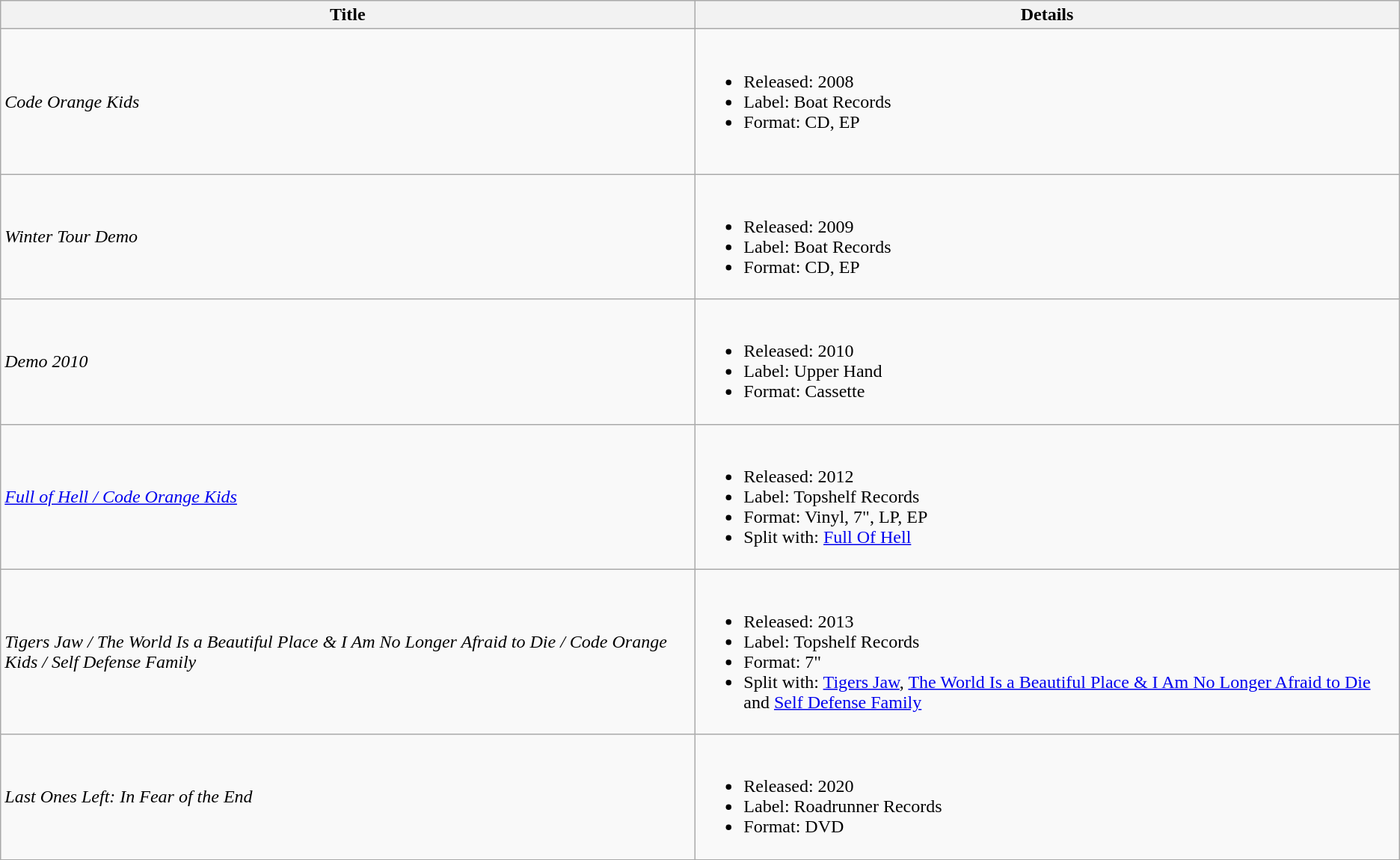<table class="wikitable">
<tr>
<th>Title</th>
<th>Details</th>
</tr>
<tr>
<td><em>Code Orange Kids</em></td>
<td><br><ul><li>Released: 2008</li><li>Label: Boat Records</li><li>Format: CD, EP</li></ul><br></td>
</tr>
<tr>
<td><em>Winter Tour Demo</em></td>
<td><br><ul><li>Released: 2009</li><li>Label: Boat Records</li><li>Format: CD, EP</li></ul></td>
</tr>
<tr>
<td><em>Demo 2010</em></td>
<td><br><ul><li>Released: 2010</li><li>Label: Upper Hand</li><li>Format: Cassette</li></ul></td>
</tr>
<tr>
<td><em><a href='#'>Full of Hell / Code Orange Kids</a></em></td>
<td><br><ul><li>Released: 2012</li><li>Label: Topshelf Records</li><li>Format: Vinyl, 7", LP, EP</li><li>Split with: <a href='#'>Full Of Hell</a></li></ul></td>
</tr>
<tr>
<td><em>Tigers Jaw / The World Is a Beautiful Place & I Am No Longer Afraid to Die / Code Orange Kids / Self Defense Family</em></td>
<td><br><ul><li>Released: 2013</li><li>Label: Topshelf Records</li><li>Format: 7"</li><li>Split with: <a href='#'>Tigers Jaw</a>, <a href='#'>The World Is a Beautiful Place & I Am No Longer Afraid to Die</a> and <a href='#'>Self Defense Family</a></li></ul></td>
</tr>
<tr>
<td><em>Last Ones Left: In Fear of the End</em></td>
<td><br><ul><li>Released: 2020</li><li>Label: Roadrunner Records</li><li>Format: DVD</li></ul></td>
</tr>
</table>
